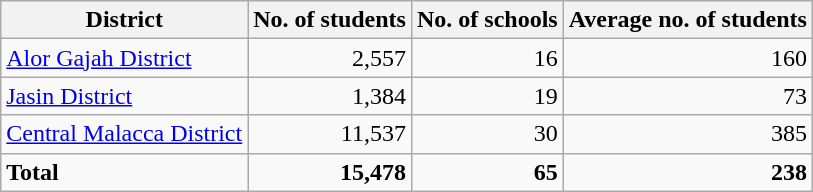<table class="wikitable sortable">
<tr>
<th>District</th>
<th>No. of students</th>
<th>No. of schools</th>
<th>Average no. of students</th>
</tr>
<tr>
<td><a href='#'>Alor Gajah District</a></td>
<td style="text-align:right;">2,557</td>
<td style="text-align:right;">16</td>
<td style="text-align:right;">160</td>
</tr>
<tr>
<td><a href='#'>Jasin District</a></td>
<td style="text-align:right;">1,384</td>
<td style="text-align:right;">19</td>
<td style="text-align:right;">73</td>
</tr>
<tr>
<td><a href='#'>Central Malacca District</a></td>
<td style="text-align:right;">11,537</td>
<td style="text-align:right;">30</td>
<td style="text-align:right;">385</td>
</tr>
<tr>
<td><strong>Total</strong></td>
<td style="text-align:right;"><strong>15,478</strong></td>
<td style="text-align:right;"><strong>65</strong></td>
<td style="text-align:right;"><strong>238</strong></td>
</tr>
</table>
